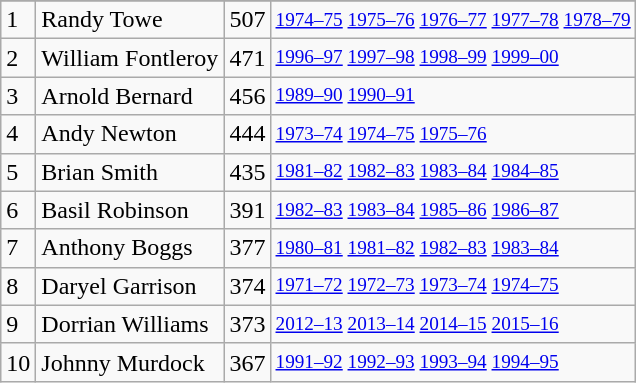<table class="wikitable">
<tr>
</tr>
<tr>
<td>1</td>
<td>Randy Towe</td>
<td>507</td>
<td style="font-size:80%;"><a href='#'>1974–75</a> <a href='#'>1975–76</a> <a href='#'>1976–77</a> <a href='#'>1977–78</a> <a href='#'>1978–79</a></td>
</tr>
<tr>
<td>2</td>
<td>William Fontleroy</td>
<td>471</td>
<td style="font-size:80%;"><a href='#'>1996–97</a> <a href='#'>1997–98</a> <a href='#'>1998–99</a> <a href='#'>1999–00</a></td>
</tr>
<tr>
<td>3</td>
<td>Arnold Bernard</td>
<td>456</td>
<td style="font-size:80%;"><a href='#'>1989–90</a> <a href='#'>1990–91</a></td>
</tr>
<tr>
<td>4</td>
<td>Andy Newton</td>
<td>444</td>
<td style="font-size:80%;"><a href='#'>1973–74</a> <a href='#'>1974–75</a> <a href='#'>1975–76</a></td>
</tr>
<tr>
<td>5</td>
<td>Brian Smith</td>
<td>435</td>
<td style="font-size:80%;"><a href='#'>1981–82</a> <a href='#'>1982–83</a> <a href='#'>1983–84</a> <a href='#'>1984–85</a></td>
</tr>
<tr>
<td>6</td>
<td>Basil Robinson</td>
<td>391</td>
<td style="font-size:80%;"><a href='#'>1982–83</a> <a href='#'>1983–84</a> <a href='#'>1985–86</a> <a href='#'>1986–87</a></td>
</tr>
<tr>
<td>7</td>
<td>Anthony Boggs</td>
<td>377</td>
<td style="font-size:80%;"><a href='#'>1980–81</a> <a href='#'>1981–82</a> <a href='#'>1982–83</a> <a href='#'>1983–84</a></td>
</tr>
<tr>
<td>8</td>
<td>Daryel Garrison</td>
<td>374</td>
<td style="font-size:80%;"><a href='#'>1971–72</a> <a href='#'>1972–73</a> <a href='#'>1973–74</a> <a href='#'>1974–75</a></td>
</tr>
<tr>
<td>9</td>
<td>Dorrian Williams</td>
<td>373</td>
<td style="font-size:80%;"><a href='#'>2012–13</a> <a href='#'>2013–14</a> <a href='#'>2014–15</a> <a href='#'>2015–16</a></td>
</tr>
<tr>
<td>10</td>
<td>Johnny Murdock</td>
<td>367</td>
<td style="font-size:80%;"><a href='#'>1991–92</a> <a href='#'>1992–93</a> <a href='#'>1993–94</a> <a href='#'>1994–95</a></td>
</tr>
</table>
